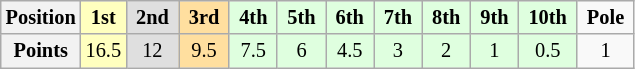<table class="wikitable" style="font-size:85%; text-align:center">
<tr>
<th>Position</th>
<td style="background:#FFFFBF;"> <strong>1st</strong> </td>
<td style="background:#DFDFDF;"> <strong>2nd</strong> </td>
<td style="background:#FFDF9F;"> <strong>3rd</strong> </td>
<td style="background:#DFFFDF;"> <strong>4th</strong> </td>
<td style="background:#DFFFDF;"> <strong>5th</strong> </td>
<td style="background:#DFFFDF;"> <strong>6th</strong> </td>
<td style="background:#DFFFDF;"> <strong>7th</strong> </td>
<td style="background:#DFFFDF;"> <strong>8th</strong> </td>
<td style="background:#DFFFDF;"> <strong>9th</strong> </td>
<td style="background:#DFFFDF;"> <strong>10th</strong> </td>
<td> <strong>Pole</strong> </td>
</tr>
<tr>
<th>Points</th>
<td style="background:#FFFFBF;">16.5</td>
<td style="background:#DFDFDF;">12</td>
<td style="background:#FFDF9F;">9.5</td>
<td style="background:#DFFFDF;">7.5</td>
<td style="background:#DFFFDF;">6</td>
<td style="background:#DFFFDF;">4.5</td>
<td style="background:#DFFFDF;">3</td>
<td style="background:#DFFFDF;">2</td>
<td style="background:#DFFFDF;">1</td>
<td style="background:#DFFFDF;">0.5</td>
<td>1</td>
</tr>
</table>
